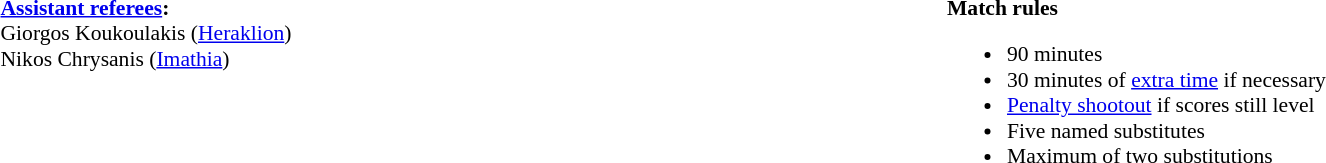<table width=100% style="font-size: 90%">
<tr>
<td width=50% valign=top><br><strong><a href='#'>Assistant referees</a>:</strong>
<br>Giorgos Koukoulakis (<a href='#'>Heraklion</a>)
<br>Nikos Chrysanis (<a href='#'>Imathia</a>)</td>
<td width=50% valign=top><br><strong>Match rules</strong><ul><li>90 minutes</li><li>30 minutes of <a href='#'>extra time</a> if necessary</li><li><a href='#'>Penalty shootout</a> if scores still level</li><li>Five named substitutes</li><li>Maximum of two substitutions</li></ul></td>
</tr>
</table>
